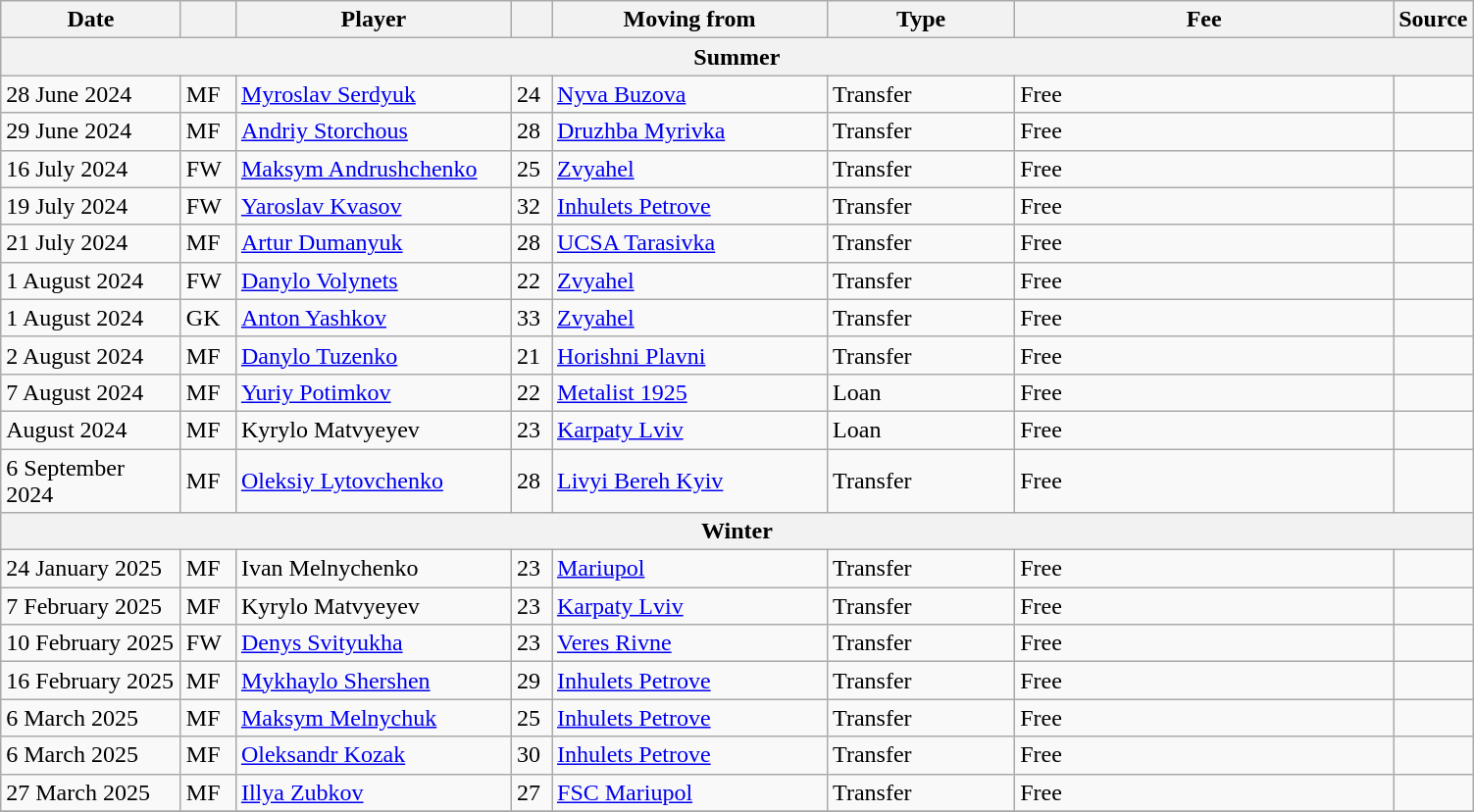<table class="wikitable sortable" Artem Padun>
<tr>
<th style="width:115px;">Date</th>
<th style="width:30px;"></th>
<th style="width:180px;">Player</th>
<th style="width:20px;"></th>
<th style="width:180px;">Moving from</th>
<th style="width:120px;" class="unsortable">Type</th>
<th style="width:250px;" class="unsortable">Fee</th>
<th style="width:20px;">Source</th>
</tr>
<tr>
<th colspan="8">Summer</th>
</tr>
<tr>
<td>28 June 2024</td>
<td>MF</td>
<td> <a href='#'>Myroslav Serdyuk</a></td>
<td>24</td>
<td> <a href='#'>Nyva Buzova</a></td>
<td>Transfer</td>
<td>Free</td>
<td></td>
</tr>
<tr>
<td>29 June 2024</td>
<td>MF</td>
<td> <a href='#'>Andriy Storchous</a></td>
<td>28</td>
<td> <a href='#'>Druzhba Myrivka</a></td>
<td>Transfer</td>
<td>Free</td>
<td></td>
</tr>
<tr>
<td>16 July 2024</td>
<td>FW</td>
<td> <a href='#'>Maksym Andrushchenko</a></td>
<td>25</td>
<td> <a href='#'>Zvyahel</a></td>
<td>Transfer</td>
<td>Free</td>
<td></td>
</tr>
<tr>
<td>19 July 2024</td>
<td>FW</td>
<td> <a href='#'>Yaroslav Kvasov</a></td>
<td>32</td>
<td> <a href='#'>Inhulets Petrove</a></td>
<td>Transfer</td>
<td>Free</td>
<td></td>
</tr>
<tr>
<td>21 July 2024</td>
<td>MF</td>
<td> <a href='#'>Artur Dumanyuk</a></td>
<td>28</td>
<td> <a href='#'>UCSA Tarasivka</a></td>
<td>Transfer</td>
<td>Free</td>
<td></td>
</tr>
<tr>
<td>1 August 2024</td>
<td>FW</td>
<td> <a href='#'>Danylo Volynets</a></td>
<td>22</td>
<td> <a href='#'>Zvyahel</a></td>
<td>Transfer</td>
<td>Free</td>
<td></td>
</tr>
<tr>
<td>1 August 2024</td>
<td>GK</td>
<td> <a href='#'>Anton Yashkov</a></td>
<td>33</td>
<td> <a href='#'>Zvyahel</a></td>
<td>Transfer</td>
<td>Free</td>
<td></td>
</tr>
<tr>
<td>2 August 2024</td>
<td>MF</td>
<td> <a href='#'>Danylo Tuzenko</a></td>
<td>21</td>
<td> <a href='#'>Horishni Plavni</a></td>
<td>Transfer</td>
<td>Free</td>
<td></td>
</tr>
<tr>
<td>7 August 2024</td>
<td>MF</td>
<td> <a href='#'>Yuriy Potimkov</a></td>
<td>22</td>
<td> <a href='#'>Metalist 1925</a></td>
<td>Loan</td>
<td>Free</td>
<td></td>
</tr>
<tr>
<td>August 2024</td>
<td>MF</td>
<td> Kyrylo Matvyeyev</td>
<td>23</td>
<td> <a href='#'>Karpaty Lviv</a></td>
<td>Loan</td>
<td>Free</td>
<td></td>
</tr>
<tr>
<td>6 September 2024</td>
<td>MF</td>
<td> <a href='#'>Oleksiy Lytovchenko</a></td>
<td>28</td>
<td> <a href='#'>Livyi Bereh Kyiv</a></td>
<td>Transfer</td>
<td>Free</td>
<td></td>
</tr>
<tr>
<th colspan=8>Winter</th>
</tr>
<tr>
<td>24 January 2025</td>
<td>MF</td>
<td> Ivan Melnychenko</td>
<td>23</td>
<td> <a href='#'>Mariupol</a></td>
<td>Transfer</td>
<td>Free</td>
<td></td>
</tr>
<tr>
<td>7 February 2025</td>
<td>MF</td>
<td> Kyrylo Matvyeyev</td>
<td>23</td>
<td> <a href='#'>Karpaty Lviv</a></td>
<td>Transfer</td>
<td>Free</td>
<td></td>
</tr>
<tr>
<td>10 February 2025</td>
<td>FW</td>
<td> <a href='#'>Denys Svityukha</a></td>
<td>23</td>
<td>  <a href='#'>Veres Rivne</a></td>
<td>Transfer</td>
<td>Free</td>
<td></td>
</tr>
<tr>
<td>16 February 2025</td>
<td>MF</td>
<td> <a href='#'>Mykhaylo Shershen</a></td>
<td>29</td>
<td>  <a href='#'>Inhulets Petrove</a></td>
<td>Transfer</td>
<td>Free</td>
<td></td>
</tr>
<tr>
<td>6 March 2025</td>
<td>MF</td>
<td> <a href='#'>Maksym Melnychuk</a></td>
<td>25</td>
<td>  <a href='#'>Inhulets Petrove</a></td>
<td>Transfer</td>
<td>Free</td>
<td></td>
</tr>
<tr>
<td>6 March 2025</td>
<td>MF</td>
<td> <a href='#'>Oleksandr Kozak</a></td>
<td>30</td>
<td>  <a href='#'>Inhulets Petrove</a></td>
<td>Transfer</td>
<td>Free</td>
<td></td>
</tr>
<tr>
<td>27 March 2025</td>
<td>MF</td>
<td> <a href='#'>Illya Zubkov</a></td>
<td>27</td>
<td>  <a href='#'>FSC Mariupol</a></td>
<td>Transfer</td>
<td>Free</td>
<td></td>
</tr>
<tr>
</tr>
</table>
